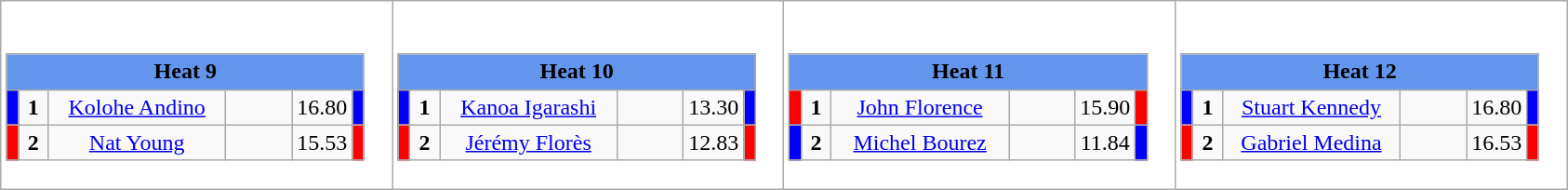<table class="wikitable" style="background:#fff;">
<tr>
<td><div><br><table class="wikitable">
<tr>
<td colspan="6"  style="text-align:center; background:#6495ed;"><strong>Heat 9</strong></td>
</tr>
<tr>
<td style="width:01px; background: #00f;"></td>
<td style="width:14px; text-align:center;"><strong>1</strong></td>
<td style="width:120px; text-align:center;"><a href='#'>Kolohe Andino</a></td>
<td style="width:40px; text-align:center;"></td>
<td style="width:20px; text-align:center;">16.80</td>
<td style="width:01px; background: #00f;"></td>
</tr>
<tr>
<td style="width:01px; background: #f00;"></td>
<td style="width:14px; text-align:center;"><strong>2</strong></td>
<td style="width:120px; text-align:center;"><a href='#'>Nat Young</a></td>
<td style="width:40px; text-align:center;"></td>
<td style="width:20px; text-align:center;">15.53</td>
<td style="width:01px; background: #f00;"></td>
</tr>
</table>
</div></td>
<td><div><br><table class="wikitable">
<tr>
<td colspan="6"  style="text-align:center; background:#6495ed;"><strong>Heat 10</strong></td>
</tr>
<tr>
<td style="width:01px; background: #00f;"></td>
<td style="width:14px; text-align:center;"><strong>1</strong></td>
<td style="width:120px; text-align:center;"><a href='#'>Kanoa Igarashi</a></td>
<td style="width:40px; text-align:center;"></td>
<td style="width:20px; text-align:center;">13.30</td>
<td style="width:01px; background: #00f;"></td>
</tr>
<tr>
<td style="width:01px; background: #f00;"></td>
<td style="width:14px; text-align:center;"><strong>2</strong></td>
<td style="width:120px; text-align:center;"><a href='#'>Jérémy Florès</a></td>
<td style="width:40px; text-align:center;"></td>
<td style="width:20px; text-align:center;">12.83</td>
<td style="width:01px; background: #f00;"></td>
</tr>
</table>
</div></td>
<td><div><br><table class="wikitable">
<tr>
<td colspan="6"  style="text-align:center; background:#6495ed;"><strong>Heat 11</strong></td>
</tr>
<tr>
<td style="width:01px; background: #f00;"></td>
<td style="width:14px; text-align:center;"><strong>1</strong></td>
<td style="width:120px; text-align:center;"><a href='#'>John Florence</a></td>
<td style="width:40px; text-align:center;"></td>
<td style="width:20px; text-align:center;">15.90</td>
<td style="width:01px; background: #f00;"></td>
</tr>
<tr>
<td style="width:01px; background: #00f;"></td>
<td style="width:14px; text-align:center;"><strong>2</strong></td>
<td style="width:120px; text-align:center;"><a href='#'>Michel Bourez</a></td>
<td style="width:40px; text-align:center;"></td>
<td style="width:20px; text-align:center;">11.84</td>
<td style="width:01px; background: #00f;"></td>
</tr>
</table>
</div></td>
<td><div><br><table class="wikitable">
<tr>
<td colspan="6"  style="text-align:center; background:#6495ed;"><strong>Heat 12</strong></td>
</tr>
<tr>
<td style="width:01px; background: #00f;"></td>
<td style="width:14px; text-align:center;"><strong>1</strong></td>
<td style="width:120px; text-align:center;"><a href='#'>Stuart Kennedy</a></td>
<td style="width:40px; text-align:center;"></td>
<td style="width:20px; text-align:center;">16.80</td>
<td style="width:01px; background: #00f;"></td>
</tr>
<tr>
<td style="width:01px; background: #f00;"></td>
<td style="width:14px; text-align:center;"><strong>2</strong></td>
<td style="width:120px; text-align:center;"><a href='#'>Gabriel Medina</a></td>
<td style="width:40px; text-align:center;"></td>
<td style="width:20px; text-align:center;">16.53</td>
<td style="width:01px; background: #f00;"></td>
</tr>
</table>
</div></td>
</tr>
</table>
